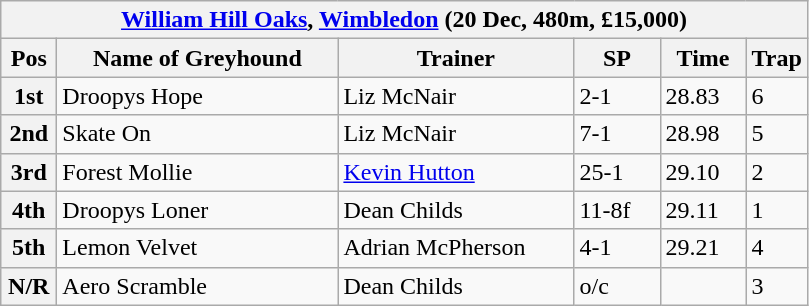<table class="wikitable">
<tr>
<th colspan="6"><a href='#'>William Hill Oaks</a>, <a href='#'>Wimbledon</a> (20 Dec, 480m, £15,000)</th>
</tr>
<tr>
<th width=30>Pos</th>
<th width=180>Name of Greyhound</th>
<th width=150>Trainer</th>
<th width=50>SP</th>
<th width=50>Time</th>
<th width=30>Trap</th>
</tr>
<tr>
<th>1st</th>
<td>Droopys Hope</td>
<td>Liz McNair</td>
<td>2-1</td>
<td>28.83</td>
<td>6</td>
</tr>
<tr>
<th>2nd</th>
<td>Skate On</td>
<td>Liz McNair</td>
<td>7-1</td>
<td>28.98</td>
<td>5</td>
</tr>
<tr>
<th>3rd</th>
<td>Forest Mollie</td>
<td><a href='#'>Kevin Hutton</a></td>
<td>25-1</td>
<td>29.10</td>
<td>2</td>
</tr>
<tr>
<th>4th</th>
<td>Droopys Loner</td>
<td>Dean Childs</td>
<td>11-8f</td>
<td>29.11</td>
<td>1</td>
</tr>
<tr>
<th>5th</th>
<td>Lemon Velvet</td>
<td>Adrian McPherson</td>
<td>4-1</td>
<td>29.21</td>
<td>4</td>
</tr>
<tr>
<th>N/R</th>
<td>Aero Scramble</td>
<td>Dean Childs</td>
<td>o/c</td>
<td></td>
<td>3</td>
</tr>
</table>
